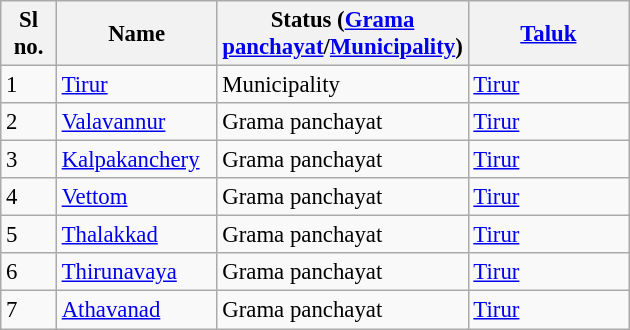<table class="wikitable sortable" style="font-size: 95%">
<tr>
<th width="30px">Sl no.</th>
<th width="100px">Name</th>
<th width="130px">Status (<a href='#'>Grama panchayat</a>/<a href='#'>Municipality</a>)</th>
<th width="100px"><a href='#'>Taluk</a></th>
</tr>
<tr>
<td>1</td>
<td><a href='#'>Tirur</a></td>
<td>Municipality</td>
<td><a href='#'>Tirur</a></td>
</tr>
<tr>
<td>2</td>
<td><a href='#'>Valavannur</a></td>
<td>Grama panchayat</td>
<td><a href='#'>Tirur</a></td>
</tr>
<tr>
<td>3</td>
<td><a href='#'>Kalpakanchery</a></td>
<td>Grama panchayat</td>
<td><a href='#'>Tirur</a></td>
</tr>
<tr>
<td>4</td>
<td><a href='#'>Vettom</a></td>
<td>Grama panchayat</td>
<td><a href='#'>Tirur</a></td>
</tr>
<tr>
<td>5</td>
<td><a href='#'>Thalakkad</a></td>
<td>Grama panchayat</td>
<td><a href='#'>Tirur</a></td>
</tr>
<tr>
<td>6</td>
<td><a href='#'>Thirunavaya</a></td>
<td>Grama panchayat</td>
<td><a href='#'>Tirur</a></td>
</tr>
<tr>
<td>7</td>
<td><a href='#'>Athavanad</a></td>
<td>Grama panchayat</td>
<td><a href='#'>Tirur</a></td>
</tr>
</table>
